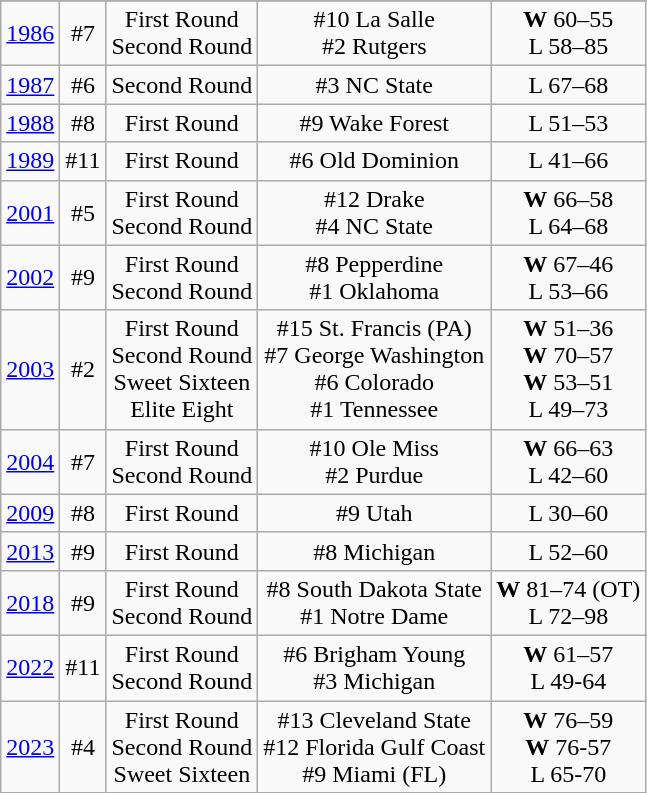<table class="wikitable" style="text-align:center">
<tr>
</tr>
<tr>
<td rowspan=1><a href='#'>1986</a></td>
<td>#7</td>
<td>First Round<br>Second Round</td>
<td>#10 La Salle<br>#2 Rutgers</td>
<td><strong>W</strong> 60–55<br>L 58–85</td>
</tr>
<tr style="text-align:center;">
<td rowspan=1><a href='#'>1987</a></td>
<td>#6</td>
<td>Second Round</td>
<td>#3 NC State</td>
<td>L 67–68</td>
</tr>
<tr style="text-align:center;">
<td rowspan=1><a href='#'>1988</a></td>
<td>#8</td>
<td>First Round</td>
<td>#9 Wake Forest</td>
<td>L 51–53</td>
</tr>
<tr style="text-align:center;">
<td rowspan=1><a href='#'>1989</a></td>
<td>#11</td>
<td>First Round</td>
<td>#6 Old Dominion</td>
<td>L 41–66</td>
</tr>
<tr style="text-align:center;">
<td rowspan=1><a href='#'>2001</a></td>
<td>#5</td>
<td>First Round<br>Second Round</td>
<td>#12 Drake<br>#4 NC State</td>
<td><strong>W</strong> 66–58<br>L 64–68</td>
</tr>
<tr style="text-align:center;">
<td rowspan=1><a href='#'>2002</a></td>
<td>#9</td>
<td>First Round<br>Second Round</td>
<td>#8 Pepperdine<br>#1 Oklahoma</td>
<td><strong>W</strong> 67–46<br>L 53–66</td>
</tr>
<tr style="text-align:center;">
<td rowspan=1><a href='#'>2003</a></td>
<td>#2</td>
<td>First Round<br>Second Round<br>Sweet Sixteen<br>Elite Eight</td>
<td>#15 St. Francis (PA)<br>#7 George Washington<br>#6 Colorado<br>#1 Tennessee</td>
<td><strong>W</strong> 51–36<br><strong>W</strong> 70–57<br><strong>W</strong> 53–51<br>L 49–73</td>
</tr>
<tr style="text-align:center;">
<td rowspan=1><a href='#'>2004</a></td>
<td>#7</td>
<td>First Round<br>Second Round</td>
<td>#10 Ole Miss<br>#2 Purdue</td>
<td><strong>W</strong> 66–63<br>L 42–60</td>
</tr>
<tr style="text-align:center;">
<td rowspan=1><a href='#'>2009</a></td>
<td>#8</td>
<td>First Round</td>
<td>#9 Utah</td>
<td>L 30–60</td>
</tr>
<tr style="text-align:center;">
<td rowspan=1><a href='#'>2013</a></td>
<td>#9</td>
<td>First Round</td>
<td>#8 Michigan</td>
<td>L 52–60</td>
</tr>
<tr style="text-align:center;">
<td rowspan=1><a href='#'>2018</a></td>
<td>#9</td>
<td>First Round<br>Second Round</td>
<td>#8 South Dakota State<br>#1 Notre Dame</td>
<td><strong>W</strong> 81–74 (OT)<br>L 72–98</td>
</tr>
<tr style="text-align:center;">
<td rowspan=1><a href='#'>2022</a></td>
<td>#11</td>
<td>First Round<br>Second Round</td>
<td>#6 Brigham Young<br>#3 Michigan</td>
<td><strong>W</strong> 61–57<br> L 49-64</td>
</tr>
<tr style="text-align:center;">
<td rowspan=1><a href='#'>2023</a></td>
<td>#4</td>
<td>First Round<br>Second Round<br>Sweet Sixteen</td>
<td>#13 Cleveland State<br>#12 Florida Gulf Coast<br>#9 Miami (FL)</td>
<td><strong>W</strong> 76–59<br> <strong>W</strong> 76-57<br>L 65-70</td>
</tr>
</table>
